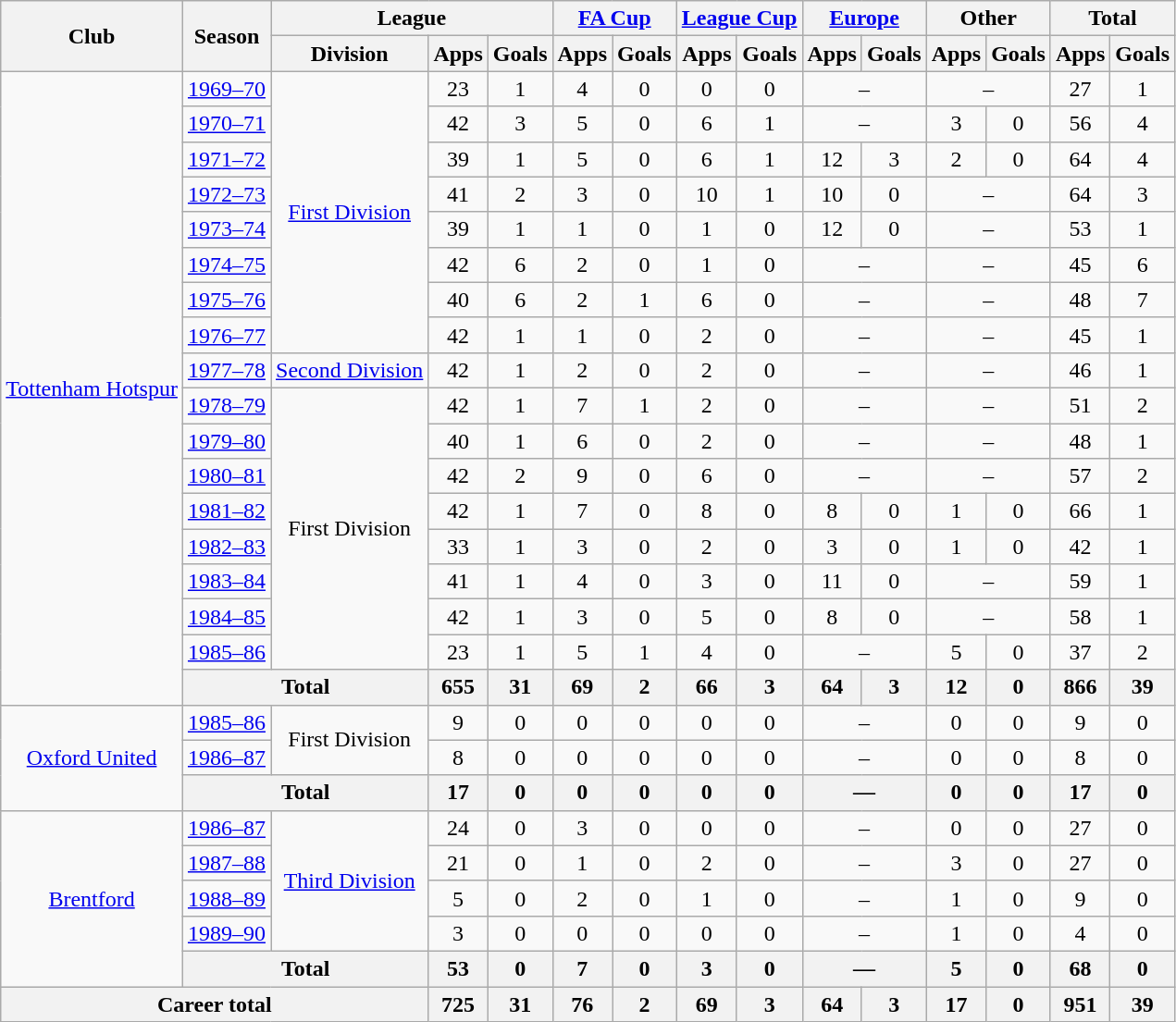<table class="wikitable" style="text-align:center">
<tr>
<th rowspan="2">Club</th>
<th rowspan="2">Season</th>
<th colspan="3">League</th>
<th colspan="2"><a href='#'>FA Cup</a></th>
<th colspan="2"><a href='#'>League Cup</a></th>
<th colspan="2"><a href='#'>Europe</a></th>
<th colspan=2>Other</th>
<th colspan="2">Total</th>
</tr>
<tr>
<th>Division</th>
<th>Apps</th>
<th>Goals</th>
<th>Apps</th>
<th>Goals</th>
<th>Apps</th>
<th>Goals</th>
<th>Apps</th>
<th>Goals</th>
<th>Apps</th>
<th>Goals</th>
<th>Apps</th>
<th>Goals</th>
</tr>
<tr>
<td rowspan="18"><a href='#'>Tottenham Hotspur</a></td>
<td><a href='#'>1969–70</a></td>
<td rowspan="8"><a href='#'>First Division</a></td>
<td>23</td>
<td>1</td>
<td>4</td>
<td>0</td>
<td>0</td>
<td>0</td>
<td colspan="2">–</td>
<td colspan="2">–</td>
<td>27</td>
<td>1</td>
</tr>
<tr>
<td><a href='#'>1970–71</a></td>
<td>42</td>
<td>3</td>
<td>5</td>
<td>0</td>
<td>6</td>
<td>1</td>
<td colspan="2">–</td>
<td>3</td>
<td>0</td>
<td>56</td>
<td>4</td>
</tr>
<tr>
<td><a href='#'>1971–72</a></td>
<td>39</td>
<td>1</td>
<td>5</td>
<td>0</td>
<td>6</td>
<td>1</td>
<td>12</td>
<td>3</td>
<td>2</td>
<td>0</td>
<td>64</td>
<td>4</td>
</tr>
<tr>
<td><a href='#'>1972–73</a></td>
<td>41</td>
<td>2</td>
<td>3</td>
<td>0</td>
<td>10</td>
<td>1</td>
<td>10</td>
<td>0</td>
<td colspan="2">–</td>
<td>64</td>
<td>3</td>
</tr>
<tr>
<td><a href='#'>1973–74</a></td>
<td>39</td>
<td>1</td>
<td>1</td>
<td>0</td>
<td>1</td>
<td>0</td>
<td>12</td>
<td>0</td>
<td colspan="2">–</td>
<td>53</td>
<td>1</td>
</tr>
<tr>
<td><a href='#'>1974–75</a></td>
<td>42</td>
<td>6</td>
<td>2</td>
<td>0</td>
<td>1</td>
<td>0</td>
<td colspan="2">–</td>
<td colspan="2">–</td>
<td>45</td>
<td>6</td>
</tr>
<tr>
<td><a href='#'>1975–76</a></td>
<td>40</td>
<td>6</td>
<td>2</td>
<td>1</td>
<td>6</td>
<td>0</td>
<td colspan="2">–</td>
<td colspan="2">–</td>
<td>48</td>
<td>7</td>
</tr>
<tr>
<td><a href='#'>1976–77</a></td>
<td>42</td>
<td>1</td>
<td>1</td>
<td>0</td>
<td>2</td>
<td>0</td>
<td colspan="2">–</td>
<td colspan="2">–</td>
<td>45</td>
<td>1</td>
</tr>
<tr>
<td><a href='#'>1977–78</a></td>
<td><a href='#'>Second Division</a></td>
<td>42</td>
<td>1</td>
<td>2</td>
<td>0</td>
<td>2</td>
<td>0</td>
<td colspan="2">–</td>
<td colspan="2">–</td>
<td>46</td>
<td>1</td>
</tr>
<tr>
<td><a href='#'>1978–79</a></td>
<td rowspan="8">First Division</td>
<td>42</td>
<td>1</td>
<td>7</td>
<td>1</td>
<td>2</td>
<td>0</td>
<td colspan="2">–</td>
<td colspan="2">–</td>
<td>51</td>
<td>2</td>
</tr>
<tr>
<td><a href='#'>1979–80</a></td>
<td>40</td>
<td>1</td>
<td>6</td>
<td>0</td>
<td>2</td>
<td>0</td>
<td colspan="2">–</td>
<td colspan="2">–</td>
<td>48</td>
<td>1</td>
</tr>
<tr>
<td><a href='#'>1980–81</a></td>
<td>42</td>
<td>2</td>
<td>9</td>
<td>0</td>
<td>6</td>
<td>0</td>
<td colspan="2">–</td>
<td colspan="2">–</td>
<td>57</td>
<td>2</td>
</tr>
<tr>
<td><a href='#'>1981–82</a></td>
<td>42</td>
<td>1</td>
<td>7</td>
<td>0</td>
<td>8</td>
<td>0</td>
<td>8</td>
<td>0</td>
<td>1</td>
<td>0</td>
<td>66</td>
<td>1</td>
</tr>
<tr>
<td><a href='#'>1982–83</a></td>
<td>33</td>
<td>1</td>
<td>3</td>
<td>0</td>
<td>2</td>
<td>0</td>
<td>3</td>
<td>0</td>
<td>1</td>
<td>0</td>
<td>42</td>
<td>1</td>
</tr>
<tr>
<td><a href='#'>1983–84</a></td>
<td>41</td>
<td>1</td>
<td>4</td>
<td>0</td>
<td>3</td>
<td>0</td>
<td>11</td>
<td>0</td>
<td colspan="2">–</td>
<td>59</td>
<td>1</td>
</tr>
<tr>
<td><a href='#'>1984–85</a></td>
<td>42</td>
<td>1</td>
<td>3</td>
<td>0</td>
<td>5</td>
<td>0</td>
<td>8</td>
<td>0</td>
<td colspan="2">–</td>
<td>58</td>
<td>1</td>
</tr>
<tr>
<td><a href='#'>1985–86</a></td>
<td>23</td>
<td>1</td>
<td>5</td>
<td>1</td>
<td>4</td>
<td>0</td>
<td colspan="2">–</td>
<td>5</td>
<td>0</td>
<td>37</td>
<td>2</td>
</tr>
<tr>
<th colspan="2">Total</th>
<th>655</th>
<th>31</th>
<th>69</th>
<th>2</th>
<th>66</th>
<th>3</th>
<th>64</th>
<th>3</th>
<th>12</th>
<th>0</th>
<th>866</th>
<th>39</th>
</tr>
<tr>
<td rowspan="3"><a href='#'>Oxford United</a></td>
<td><a href='#'>1985–86</a></td>
<td rowspan="2">First Division</td>
<td>9</td>
<td>0</td>
<td>0</td>
<td>0</td>
<td>0</td>
<td>0</td>
<td colspan="2">–</td>
<td>0</td>
<td>0</td>
<td>9</td>
<td>0</td>
</tr>
<tr>
<td><a href='#'>1986–87</a></td>
<td>8</td>
<td>0</td>
<td>0</td>
<td>0</td>
<td>0</td>
<td>0</td>
<td colspan="2">–</td>
<td>0</td>
<td>0</td>
<td>8</td>
<td>0</td>
</tr>
<tr>
<th colspan="2">Total</th>
<th>17</th>
<th>0</th>
<th>0</th>
<th>0</th>
<th>0</th>
<th>0</th>
<th colspan="2">—</th>
<th>0</th>
<th>0</th>
<th>17</th>
<th>0</th>
</tr>
<tr>
<td rowspan="5"><a href='#'>Brentford</a></td>
<td><a href='#'>1986–87</a></td>
<td rowspan="4"><a href='#'>Third Division</a></td>
<td>24</td>
<td>0</td>
<td>3</td>
<td>0</td>
<td>0</td>
<td>0</td>
<td colspan="2">–</td>
<td>0</td>
<td>0</td>
<td>27</td>
<td>0</td>
</tr>
<tr>
<td><a href='#'>1987–88</a></td>
<td>21</td>
<td>0</td>
<td>1</td>
<td>0</td>
<td>2</td>
<td>0</td>
<td colspan="2">–</td>
<td>3</td>
<td>0</td>
<td>27</td>
<td>0</td>
</tr>
<tr>
<td><a href='#'>1988–89</a></td>
<td>5</td>
<td>0</td>
<td>2</td>
<td>0</td>
<td>1</td>
<td>0</td>
<td colspan="2">–</td>
<td>1</td>
<td>0</td>
<td>9</td>
<td>0</td>
</tr>
<tr>
<td><a href='#'>1989–90</a></td>
<td>3</td>
<td>0</td>
<td>0</td>
<td>0</td>
<td>0</td>
<td>0</td>
<td colspan="2">–</td>
<td>1</td>
<td>0</td>
<td>4</td>
<td>0</td>
</tr>
<tr>
<th colspan="2">Total</th>
<th>53</th>
<th>0</th>
<th>7</th>
<th>0</th>
<th>3</th>
<th>0</th>
<th colspan="2">—</th>
<th>5</th>
<th>0</th>
<th>68</th>
<th>0</th>
</tr>
<tr>
<th colspan="3">Career total</th>
<th>725</th>
<th>31</th>
<th>76</th>
<th>2</th>
<th>69</th>
<th>3</th>
<th>64</th>
<th>3</th>
<th>17</th>
<th>0</th>
<th>951</th>
<th>39</th>
</tr>
</table>
